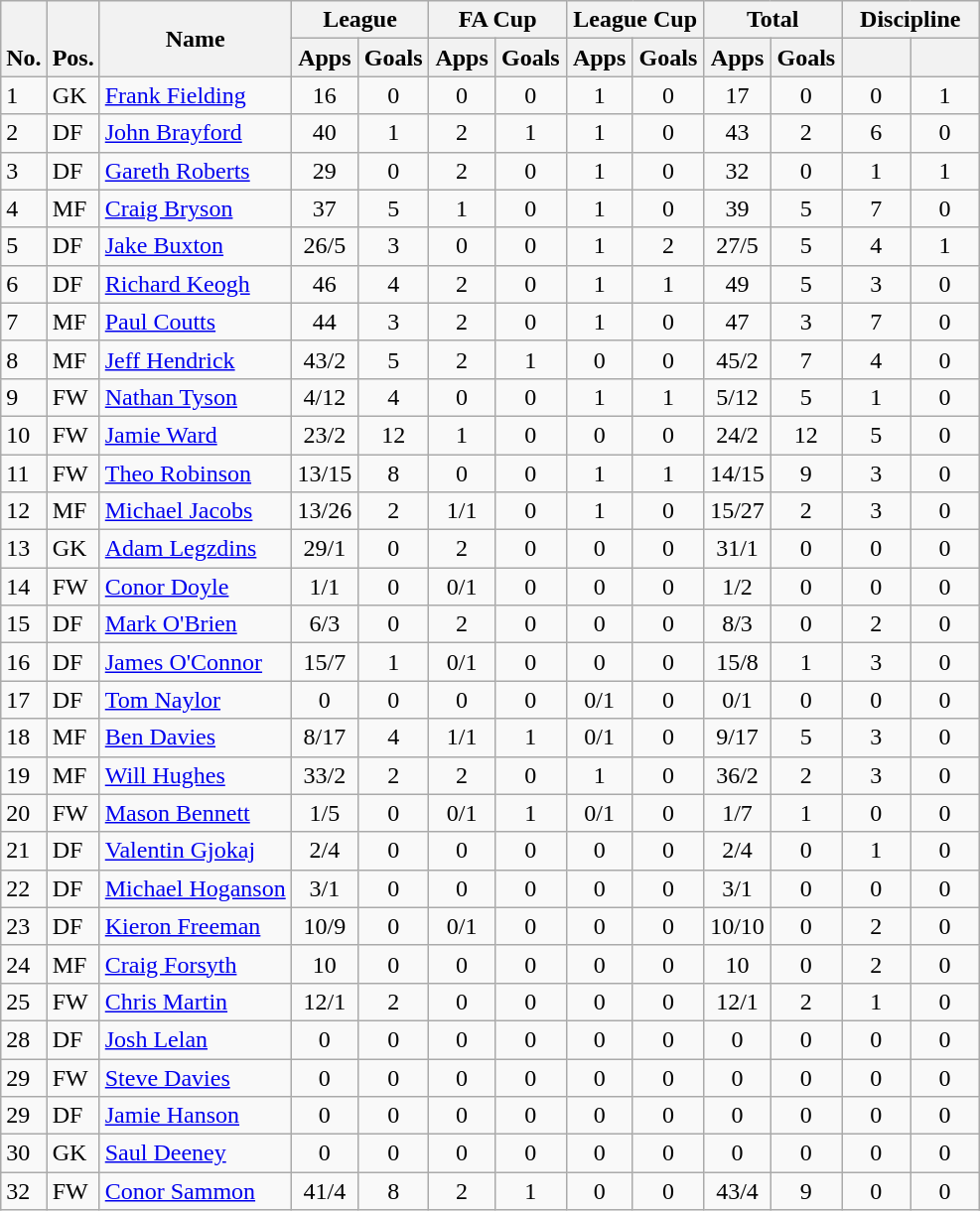<table class="wikitable" style="text-align:center">
<tr>
<th rowspan="2" valign="bottom">No.</th>
<th rowspan="2" valign="bottom">Pos.</th>
<th rowspan="2">Name</th>
<th colspan="2" width="85">League</th>
<th colspan="2" width="85">FA Cup</th>
<th colspan="2" width="85">League Cup</th>
<th colspan="2" width="85">Total</th>
<th colspan="2" width="85">Discipline</th>
</tr>
<tr>
<th>Apps</th>
<th>Goals</th>
<th>Apps</th>
<th>Goals</th>
<th>Apps</th>
<th>Goals</th>
<th>Apps</th>
<th>Goals</th>
<th></th>
<th></th>
</tr>
<tr>
<td align="left">1</td>
<td align="left">GK</td>
<td align="left"> <a href='#'>Frank Fielding</a></td>
<td>16</td>
<td>0</td>
<td>0</td>
<td>0</td>
<td>1</td>
<td>0</td>
<td>17</td>
<td>0</td>
<td>0</td>
<td>1</td>
</tr>
<tr>
<td align="left">2</td>
<td align="left">DF</td>
<td align="left"> <a href='#'>John Brayford</a></td>
<td>40</td>
<td>1</td>
<td>2</td>
<td>1</td>
<td>1</td>
<td>0</td>
<td>43</td>
<td>2</td>
<td>6</td>
<td>0</td>
</tr>
<tr>
<td align="left">3</td>
<td align="left">DF</td>
<td align="left"> <a href='#'>Gareth Roberts</a></td>
<td>29</td>
<td>0</td>
<td>2</td>
<td>0</td>
<td>1</td>
<td>0</td>
<td>32</td>
<td>0</td>
<td>1</td>
<td>1</td>
</tr>
<tr>
<td align="left">4</td>
<td align="left">MF</td>
<td align="left"> <a href='#'>Craig Bryson</a></td>
<td>37</td>
<td>5</td>
<td>1</td>
<td>0</td>
<td>1</td>
<td>0</td>
<td>39</td>
<td>5</td>
<td>7</td>
<td>0</td>
</tr>
<tr>
<td align="left">5</td>
<td align="left">DF</td>
<td align="left"> <a href='#'>Jake Buxton</a></td>
<td>26/5</td>
<td>3</td>
<td>0</td>
<td>0</td>
<td>1</td>
<td>2</td>
<td>27/5</td>
<td>5</td>
<td>4</td>
<td>1</td>
</tr>
<tr>
<td align="left">6</td>
<td align="left">DF</td>
<td align="left"> <a href='#'>Richard Keogh</a></td>
<td>46</td>
<td>4</td>
<td>2</td>
<td>0</td>
<td>1</td>
<td>1</td>
<td>49</td>
<td>5</td>
<td>3</td>
<td>0</td>
</tr>
<tr>
<td align="left">7</td>
<td align="left">MF</td>
<td align="left"> <a href='#'>Paul Coutts</a></td>
<td>44</td>
<td>3</td>
<td>2</td>
<td>0</td>
<td>1</td>
<td>0</td>
<td>47</td>
<td>3</td>
<td>7</td>
<td>0</td>
</tr>
<tr>
<td align="left">8</td>
<td align="left">MF</td>
<td align="left"> <a href='#'>Jeff Hendrick</a></td>
<td>43/2</td>
<td>5</td>
<td>2</td>
<td>1</td>
<td>0</td>
<td>0</td>
<td>45/2</td>
<td>7</td>
<td>4</td>
<td>0</td>
</tr>
<tr>
<td align="left">9</td>
<td align="left">FW</td>
<td align="left"> <a href='#'>Nathan Tyson</a></td>
<td>4/12</td>
<td>4</td>
<td>0</td>
<td>0</td>
<td>1</td>
<td>1</td>
<td>5/12</td>
<td>5</td>
<td>1</td>
<td>0</td>
</tr>
<tr>
<td align="left">10</td>
<td align="left">FW</td>
<td align="left"> <a href='#'>Jamie Ward</a></td>
<td>23/2</td>
<td>12</td>
<td>1</td>
<td>0</td>
<td>0</td>
<td>0</td>
<td>24/2</td>
<td>12</td>
<td>5</td>
<td>0</td>
</tr>
<tr>
<td align="left">11</td>
<td align="left">FW</td>
<td align="left"> <a href='#'>Theo Robinson</a></td>
<td>13/15</td>
<td>8</td>
<td>0</td>
<td>0</td>
<td>1</td>
<td>1</td>
<td>14/15</td>
<td>9</td>
<td>3</td>
<td>0</td>
</tr>
<tr>
<td align="left">12</td>
<td align="left">MF</td>
<td align="left"> <a href='#'>Michael Jacobs</a></td>
<td>13/26</td>
<td>2</td>
<td>1/1</td>
<td>0</td>
<td>1</td>
<td>0</td>
<td>15/27</td>
<td>2</td>
<td>3</td>
<td>0</td>
</tr>
<tr>
<td align="left">13</td>
<td align="left">GK</td>
<td align="left"> <a href='#'>Adam Legzdins</a></td>
<td>29/1</td>
<td>0</td>
<td>2</td>
<td>0</td>
<td>0</td>
<td>0</td>
<td>31/1</td>
<td>0</td>
<td>0</td>
<td>0</td>
</tr>
<tr>
<td align="left">14</td>
<td align="left">FW</td>
<td align="left"> <a href='#'>Conor Doyle</a></td>
<td>1/1</td>
<td>0</td>
<td>0/1</td>
<td>0</td>
<td>0</td>
<td>0</td>
<td>1/2</td>
<td>0</td>
<td>0</td>
<td>0</td>
</tr>
<tr>
<td align="left">15</td>
<td align="left">DF</td>
<td align="left"> <a href='#'>Mark O'Brien</a></td>
<td>6/3</td>
<td>0</td>
<td>2</td>
<td>0</td>
<td>0</td>
<td>0</td>
<td>8/3</td>
<td>0</td>
<td>2</td>
<td>0</td>
</tr>
<tr>
<td align="left">16</td>
<td align="left">DF</td>
<td align="left"> <a href='#'>James O'Connor</a></td>
<td>15/7</td>
<td>1</td>
<td>0/1</td>
<td>0</td>
<td>0</td>
<td>0</td>
<td>15/8</td>
<td>1</td>
<td>3</td>
<td>0</td>
</tr>
<tr>
<td align="left">17</td>
<td align="left">DF</td>
<td align="left"> <a href='#'>Tom Naylor</a></td>
<td>0</td>
<td>0</td>
<td>0</td>
<td>0</td>
<td>0/1</td>
<td>0</td>
<td>0/1</td>
<td>0</td>
<td>0</td>
<td>0</td>
</tr>
<tr>
<td align="left">18</td>
<td align="left">MF</td>
<td align="left"> <a href='#'>Ben Davies</a></td>
<td>8/17</td>
<td>4</td>
<td>1/1</td>
<td>1</td>
<td>0/1</td>
<td>0</td>
<td>9/17</td>
<td>5</td>
<td>3</td>
<td>0</td>
</tr>
<tr>
<td align="left">19</td>
<td align="left">MF</td>
<td align="left"> <a href='#'>Will Hughes</a></td>
<td>33/2</td>
<td>2</td>
<td>2</td>
<td>0</td>
<td>1</td>
<td>0</td>
<td>36/2</td>
<td>2</td>
<td>3</td>
<td>0</td>
</tr>
<tr>
<td align="left">20</td>
<td align="left">FW</td>
<td align="left"> <a href='#'>Mason Bennett</a></td>
<td>1/5</td>
<td>0</td>
<td>0/1</td>
<td>1</td>
<td>0/1</td>
<td>0</td>
<td>1/7</td>
<td>1</td>
<td>0</td>
<td>0</td>
</tr>
<tr>
<td align="left">21</td>
<td align="left">DF</td>
<td align="left"> <a href='#'>Valentin Gjokaj</a></td>
<td>2/4</td>
<td>0</td>
<td>0</td>
<td>0</td>
<td>0</td>
<td>0</td>
<td>2/4</td>
<td>0</td>
<td>1</td>
<td>0</td>
</tr>
<tr>
<td align="left">22</td>
<td align="left">DF</td>
<td align="left"> <a href='#'>Michael Hoganson</a></td>
<td>3/1</td>
<td>0</td>
<td>0</td>
<td>0</td>
<td>0</td>
<td>0</td>
<td>3/1</td>
<td>0</td>
<td>0</td>
<td>0</td>
</tr>
<tr>
<td align="left">23</td>
<td align="left">DF</td>
<td align="left"> <a href='#'>Kieron Freeman</a></td>
<td>10/9</td>
<td>0</td>
<td>0/1</td>
<td>0</td>
<td>0</td>
<td>0</td>
<td>10/10</td>
<td>0</td>
<td>2</td>
<td>0</td>
</tr>
<tr>
<td align="left">24</td>
<td align="left">MF</td>
<td align="left"> <a href='#'>Craig Forsyth</a></td>
<td>10</td>
<td>0</td>
<td>0</td>
<td>0</td>
<td>0</td>
<td>0</td>
<td>10</td>
<td>0</td>
<td>2</td>
<td>0</td>
</tr>
<tr>
<td align="left">25</td>
<td align="left">FW</td>
<td align="left"> <a href='#'>Chris Martin</a></td>
<td>12/1</td>
<td>2</td>
<td>0</td>
<td>0</td>
<td>0</td>
<td>0</td>
<td>12/1</td>
<td>2</td>
<td>1</td>
<td>0</td>
</tr>
<tr>
<td align="left">28</td>
<td align="left">DF</td>
<td align="left"> <a href='#'>Josh Lelan</a></td>
<td>0</td>
<td>0</td>
<td>0</td>
<td>0</td>
<td>0</td>
<td>0</td>
<td>0</td>
<td>0</td>
<td>0</td>
<td>0</td>
</tr>
<tr>
<td align="left">29</td>
<td align="left">FW</td>
<td align="left"> <a href='#'>Steve Davies</a></td>
<td>0</td>
<td>0</td>
<td>0</td>
<td>0</td>
<td>0</td>
<td>0</td>
<td>0</td>
<td>0</td>
<td>0</td>
<td>0</td>
</tr>
<tr>
<td align="left">29</td>
<td align="left">DF</td>
<td align="left"> <a href='#'>Jamie Hanson</a></td>
<td>0</td>
<td>0</td>
<td>0</td>
<td>0</td>
<td>0</td>
<td>0</td>
<td>0</td>
<td>0</td>
<td>0</td>
<td>0</td>
</tr>
<tr>
<td align="left">30</td>
<td align="left">GK</td>
<td align="left"> <a href='#'>Saul Deeney</a></td>
<td>0</td>
<td>0</td>
<td>0</td>
<td>0</td>
<td>0</td>
<td>0</td>
<td>0</td>
<td>0</td>
<td>0</td>
<td>0</td>
</tr>
<tr>
<td align="left">32</td>
<td align="left">FW</td>
<td align="left"> <a href='#'>Conor Sammon</a></td>
<td>41/4</td>
<td>8</td>
<td>2</td>
<td>1</td>
<td>0</td>
<td>0</td>
<td>43/4</td>
<td>9</td>
<td>0</td>
<td>0</td>
</tr>
</table>
